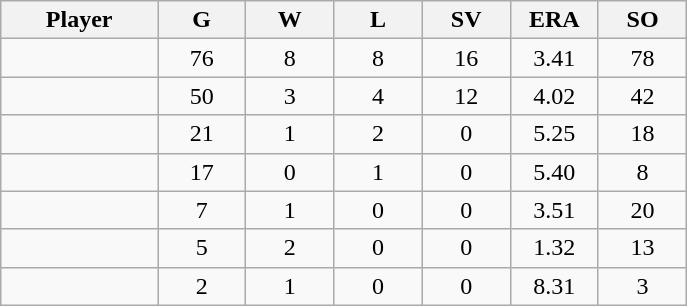<table class="wikitable sortable">
<tr>
<th bgcolor="#DDDDFF" width="16%">Player</th>
<th bgcolor="#DDDDFF" width="9%">G</th>
<th bgcolor="#DDDDFF" width="9%">W</th>
<th bgcolor="#DDDDFF" width="9%">L</th>
<th bgcolor="#DDDDFF" width="9%">SV</th>
<th bgcolor="#DDDDFF" width="9%">ERA</th>
<th bgcolor="#DDDDFF" width="9%">SO</th>
</tr>
<tr align="center">
<td></td>
<td>76</td>
<td>8</td>
<td>8</td>
<td>16</td>
<td>3.41</td>
<td>78</td>
</tr>
<tr align="center">
<td></td>
<td>50</td>
<td>3</td>
<td>4</td>
<td>12</td>
<td>4.02</td>
<td>42</td>
</tr>
<tr align="center">
<td></td>
<td>21</td>
<td>1</td>
<td>2</td>
<td>0</td>
<td>5.25</td>
<td>18</td>
</tr>
<tr align="center">
<td></td>
<td>17</td>
<td>0</td>
<td>1</td>
<td>0</td>
<td>5.40</td>
<td>8</td>
</tr>
<tr align="center">
<td></td>
<td>7</td>
<td>1</td>
<td>0</td>
<td>0</td>
<td>3.51</td>
<td>20</td>
</tr>
<tr align="center">
<td></td>
<td>5</td>
<td>2</td>
<td>0</td>
<td>0</td>
<td>1.32</td>
<td>13</td>
</tr>
<tr align="center">
<td></td>
<td>2</td>
<td>1</td>
<td>0</td>
<td>0</td>
<td>8.31</td>
<td>3</td>
</tr>
</table>
